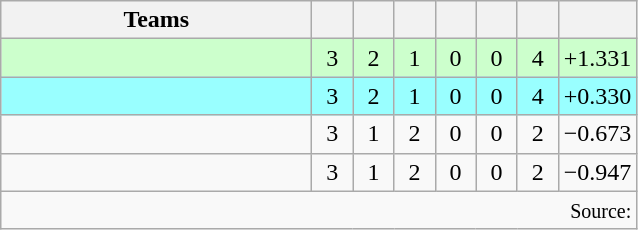<table class="wikitable" style="text-align:center">
<tr>
<th width=200>Teams</th>
<th width=20></th>
<th width=20></th>
<th width=20></th>
<th width=20></th>
<th width=20></th>
<th width=20></th>
<th width=45></th>
</tr>
<tr style="background:#cfc;">
<td align="left"><strong></strong></td>
<td>3</td>
<td>2</td>
<td>1</td>
<td>0</td>
<td>0</td>
<td>4</td>
<td>+1.331</td>
</tr>
<tr style="background:#9ff;">
<td align="left"></td>
<td>3</td>
<td>2</td>
<td>1</td>
<td>0</td>
<td>0</td>
<td>4</td>
<td>+0.330</td>
</tr>
<tr>
<td align="left"></td>
<td>3</td>
<td>1</td>
<td>2</td>
<td>0</td>
<td>0</td>
<td>2</td>
<td>−0.673</td>
</tr>
<tr>
<td align="left"></td>
<td>3</td>
<td>1</td>
<td>2</td>
<td>0</td>
<td>0</td>
<td>2</td>
<td>−0.947</td>
</tr>
<tr>
<td colspan="8" style="text-align:right;"><small>Source: </small></td>
</tr>
</table>
